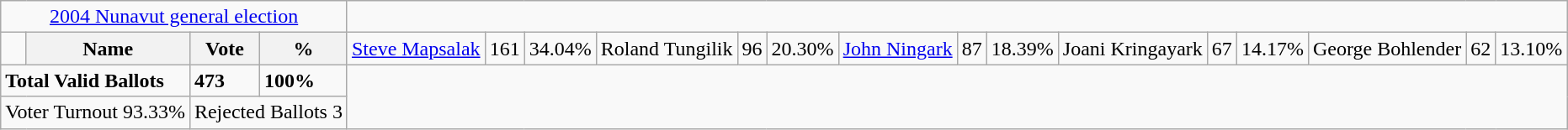<table class="wikitable">
<tr>
<td colspan=4 align=center><a href='#'>2004 Nunavut general election</a></td>
</tr>
<tr>
<td></td>
<th><strong>Name </strong></th>
<th><strong>Vote</strong></th>
<th><strong>%</strong><br></th>
<td><a href='#'>Steve Mapsalak</a></td>
<td>161</td>
<td>34.04%<br></td>
<td>Roland Tungilik</td>
<td>96</td>
<td>20.30%<br></td>
<td><a href='#'>John Ningark</a></td>
<td>87</td>
<td>18.39%<br></td>
<td>Joani Kringayark</td>
<td>67</td>
<td>14.17%<br></td>
<td>George Bohlender</td>
<td>62</td>
<td>13.10%</td>
</tr>
<tr>
<td colspan=2><strong>Total Valid Ballots</strong></td>
<td><strong>473</strong></td>
<td><strong>100%</strong></td>
</tr>
<tr>
<td colspan=2 align=center>Voter Turnout 93.33%</td>
<td colspan=2 align=center>Rejected Ballots 3</td>
</tr>
</table>
